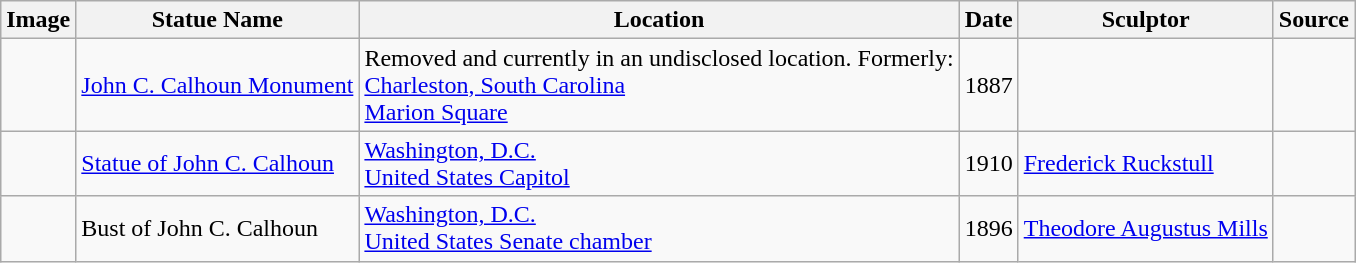<table class="wikitable sortable">
<tr>
<th scope="col" class="unsortable">Image</th>
<th scope="col">Statue Name</th>
<th>Location</th>
<th scope="col">Date</th>
<th scope="col">Sculptor</th>
<th>Source</th>
</tr>
<tr>
<td></td>
<td><a href='#'>John C. Calhoun Monument</a></td>
<td>Removed and currently in an undisclosed location. Formerly:<br><a href='#'>Charleston, South Carolina</a><br><a href='#'>Marion Square</a></td>
<td>1887</td>
<td></td>
<td></td>
</tr>
<tr>
<td></td>
<td><a href='#'>Statue of John C. Calhoun</a></td>
<td><a href='#'>Washington, D.C.</a><br><a href='#'>United States Capitol</a></td>
<td>1910</td>
<td><a href='#'>Frederick Ruckstull</a></td>
<td></td>
</tr>
<tr>
<td></td>
<td>Bust of John C. Calhoun</td>
<td><a href='#'>Washington, D.C.</a><br><a href='#'>United States Senate chamber</a></td>
<td>1896</td>
<td><a href='#'>Theodore Augustus Mills</a></td>
<td></td>
</tr>
</table>
